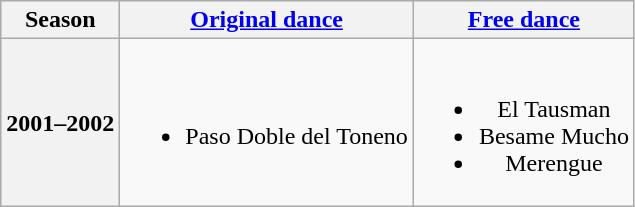<table class="wikitable" style="text-align:center">
<tr>
<th>Season</th>
<th><a href='#'>Original dance</a></th>
<th><a href='#'>Free dance</a></th>
</tr>
<tr>
<th>2001–2002 <br> </th>
<td><br><ul><li>Paso Doble del Toneno</li></ul></td>
<td><br><ul><li>El Tausman <br></li><li>Besame Mucho</li><li>Merengue</li></ul></td>
</tr>
</table>
